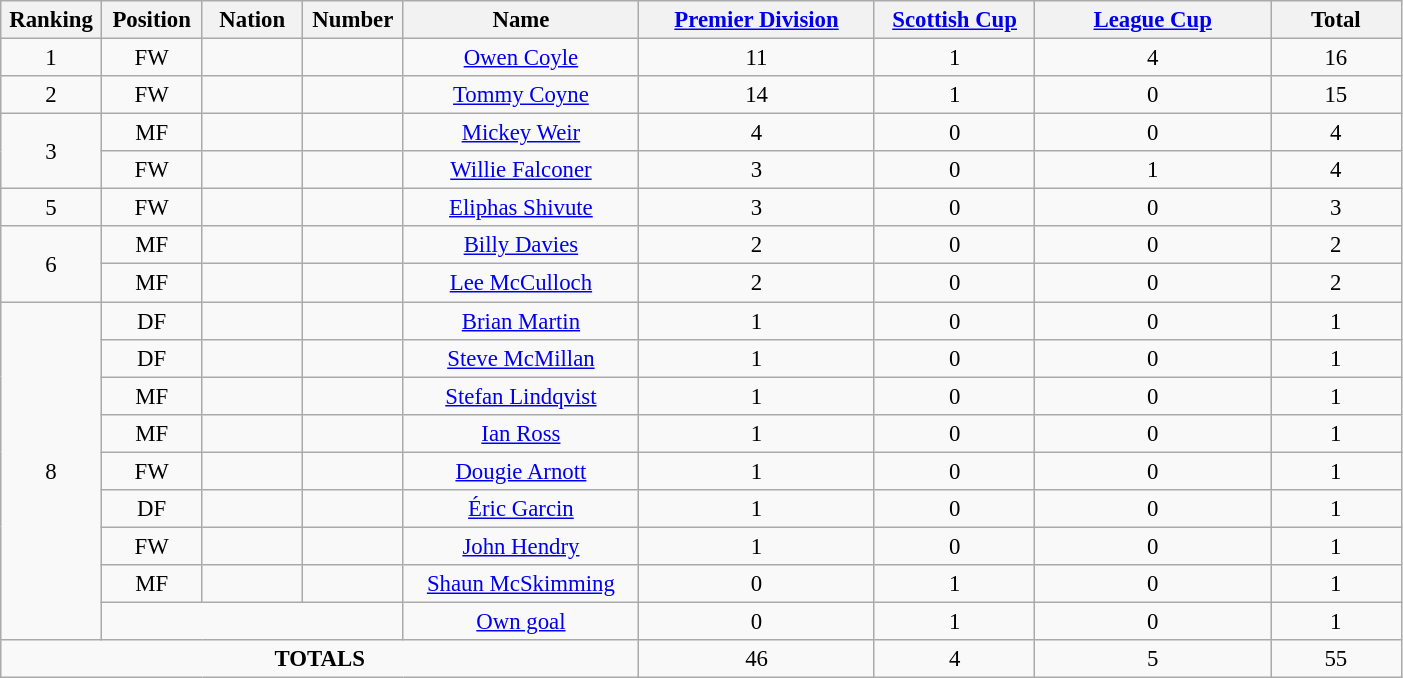<table class="wikitable" style="font-size: 95%; text-align: center;">
<tr>
<th width=60>Ranking</th>
<th width=60>Position</th>
<th width=60>Nation</th>
<th width=60>Number</th>
<th width=150>Name</th>
<th width=150><a href='#'>Premier Division</a></th>
<th width=100><a href='#'>Scottish Cup</a></th>
<th width=150><a href='#'>League Cup</a></th>
<th width=80>Total</th>
</tr>
<tr>
<td>1</td>
<td>FW</td>
<td></td>
<td></td>
<td><a href='#'>Owen Coyle</a></td>
<td>11</td>
<td>1</td>
<td>4</td>
<td>16</td>
</tr>
<tr>
<td>2</td>
<td>FW</td>
<td></td>
<td></td>
<td><a href='#'>Tommy Coyne</a></td>
<td>14</td>
<td>1</td>
<td>0</td>
<td>15</td>
</tr>
<tr>
<td rowspan="2">3</td>
<td>MF</td>
<td></td>
<td></td>
<td><a href='#'>Mickey Weir</a></td>
<td>4</td>
<td>0</td>
<td>0</td>
<td>4</td>
</tr>
<tr>
<td>FW</td>
<td></td>
<td></td>
<td><a href='#'>Willie Falconer</a></td>
<td>3</td>
<td>0</td>
<td>1</td>
<td>4</td>
</tr>
<tr>
<td>5</td>
<td>FW</td>
<td></td>
<td></td>
<td><a href='#'>Eliphas Shivute</a></td>
<td>3</td>
<td>0</td>
<td>0</td>
<td>3</td>
</tr>
<tr>
<td rowspan="2">6</td>
<td>MF</td>
<td></td>
<td></td>
<td><a href='#'>Billy Davies</a></td>
<td>2</td>
<td>0</td>
<td>0</td>
<td>2</td>
</tr>
<tr>
<td>MF</td>
<td></td>
<td></td>
<td><a href='#'>Lee McCulloch</a></td>
<td>2</td>
<td>0</td>
<td>0</td>
<td>2</td>
</tr>
<tr>
<td rowspan="9">8</td>
<td>DF</td>
<td></td>
<td></td>
<td><a href='#'>Brian Martin</a></td>
<td>1</td>
<td>0</td>
<td>0</td>
<td>1</td>
</tr>
<tr>
<td>DF</td>
<td></td>
<td></td>
<td><a href='#'>Steve McMillan</a></td>
<td>1</td>
<td>0</td>
<td>0</td>
<td>1</td>
</tr>
<tr>
<td>MF</td>
<td></td>
<td></td>
<td><a href='#'>Stefan Lindqvist</a></td>
<td>1</td>
<td>0</td>
<td>0</td>
<td>1</td>
</tr>
<tr>
<td>MF</td>
<td></td>
<td></td>
<td><a href='#'>Ian Ross</a></td>
<td>1</td>
<td>0</td>
<td>0</td>
<td>1</td>
</tr>
<tr>
<td>FW</td>
<td></td>
<td></td>
<td><a href='#'>Dougie Arnott</a></td>
<td>1</td>
<td>0</td>
<td>0</td>
<td>1</td>
</tr>
<tr>
<td>DF</td>
<td></td>
<td></td>
<td><a href='#'>Éric Garcin</a></td>
<td>1</td>
<td>0</td>
<td>0</td>
<td>1</td>
</tr>
<tr>
<td>FW</td>
<td></td>
<td></td>
<td><a href='#'>John Hendry</a></td>
<td>1</td>
<td>0</td>
<td>0</td>
<td>1</td>
</tr>
<tr>
<td>MF</td>
<td></td>
<td></td>
<td><a href='#'>Shaun McSkimming</a></td>
<td>0</td>
<td>1</td>
<td>0</td>
<td>1</td>
</tr>
<tr>
<td colspan="3"></td>
<td><a href='#'>Own goal</a></td>
<td>0</td>
<td>1</td>
<td>0</td>
<td>1</td>
</tr>
<tr>
<td colspan="5"><strong>TOTALS</strong></td>
<td>46</td>
<td>4</td>
<td>5</td>
<td>55</td>
</tr>
</table>
